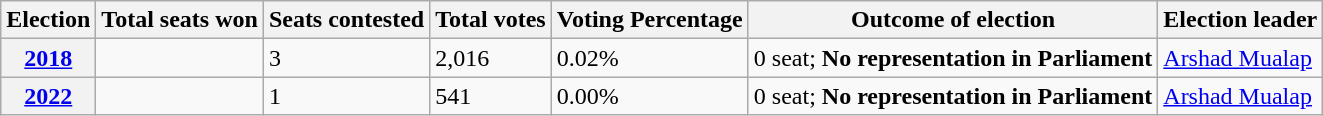<table class="wikitable">
<tr>
<th>Election</th>
<th>Total seats won</th>
<th>Seats contested</th>
<th>Total votes</th>
<th>Voting Percentage</th>
<th>Outcome of election</th>
<th>Election leader</th>
</tr>
<tr>
<th><a href='#'>2018</a></th>
<td></td>
<td>3</td>
<td>2,016</td>
<td>0.02%</td>
<td>0 seat; <strong>No representation in Parliament</strong></td>
<td><a href='#'>Arshad Mualap</a></td>
</tr>
<tr>
<th><a href='#'>2022</a></th>
<td></td>
<td>1</td>
<td>541</td>
<td>0.00%</td>
<td>0 seat; <strong>No representation in Parliament</strong></td>
<td><a href='#'>Arshad Mualap</a></td>
</tr>
</table>
